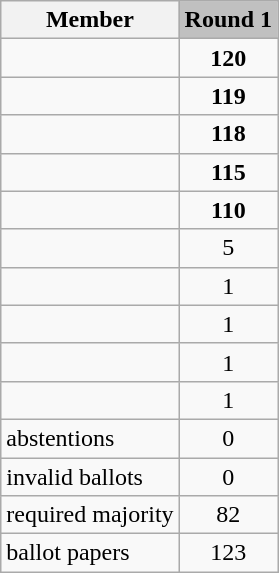<table class="wikitable collapsible">
<tr>
<th>Member</th>
<td style="background:silver;"><strong>Round 1</strong></td>
</tr>
<tr>
<td></td>
<td style="text-align:center;"><strong>120</strong></td>
</tr>
<tr>
<td></td>
<td style="text-align:center;"><strong>119</strong></td>
</tr>
<tr>
<td></td>
<td style="text-align:center;"><strong>118</strong></td>
</tr>
<tr>
<td></td>
<td style="text-align:center;"><strong>115</strong></td>
</tr>
<tr>
<td></td>
<td style="text-align:center;"><strong>110</strong></td>
</tr>
<tr>
<td></td>
<td style="text-align:center;">5</td>
</tr>
<tr>
<td></td>
<td style="text-align:center;">1</td>
</tr>
<tr>
<td></td>
<td style="text-align:center;">1</td>
</tr>
<tr>
<td></td>
<td style="text-align:center;">1</td>
</tr>
<tr>
<td></td>
<td style="text-align:center;">1</td>
</tr>
<tr>
<td>abstentions</td>
<td style="text-align:center;">0</td>
</tr>
<tr>
<td>invalid ballots</td>
<td style="text-align:center;">0</td>
</tr>
<tr>
<td>required majority</td>
<td style="text-align:center;">82</td>
</tr>
<tr>
<td>ballot papers</td>
<td style="text-align:center;">123</td>
</tr>
</table>
